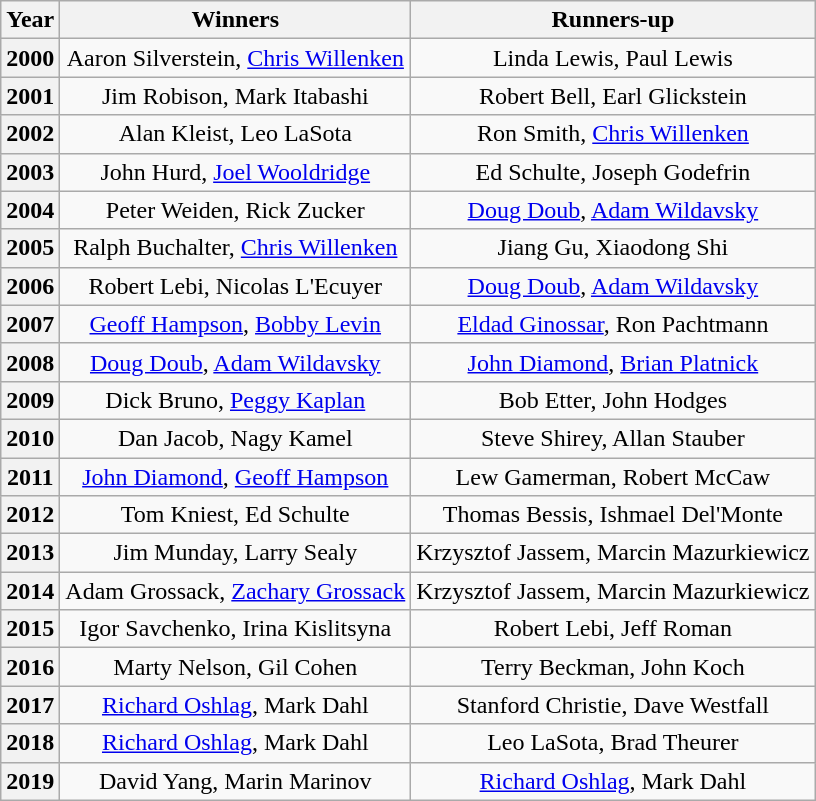<table class="sortable wikitable" style="text-align:center">
<tr>
<th>Year</th>
<th>Winners</th>
<th>Runners-up</th>
</tr>
<tr>
<th>2000</th>
<td>Aaron Silverstein, <a href='#'>Chris Willenken</a></td>
<td>Linda Lewis, Paul Lewis</td>
</tr>
<tr>
<th>2001</th>
<td>Jim Robison, Mark Itabashi</td>
<td>Robert Bell, Earl Glickstein</td>
</tr>
<tr>
<th>2002</th>
<td>Alan Kleist, Leo LaSota</td>
<td>Ron Smith, <a href='#'>Chris Willenken</a></td>
</tr>
<tr>
<th>2003</th>
<td>John Hurd, <a href='#'>Joel Wooldridge</a></td>
<td>Ed Schulte, Joseph Godefrin</td>
</tr>
<tr>
<th>2004</th>
<td>Peter Weiden, Rick Zucker</td>
<td><a href='#'>Doug Doub</a>, <a href='#'>Adam Wildavsky</a></td>
</tr>
<tr>
<th>2005</th>
<td>Ralph Buchalter, <a href='#'>Chris Willenken</a></td>
<td>Jiang Gu, Xiaodong Shi</td>
</tr>
<tr>
<th>2006</th>
<td>Robert Lebi, Nicolas L'Ecuyer</td>
<td><a href='#'>Doug Doub</a>, <a href='#'>Adam Wildavsky</a></td>
</tr>
<tr>
<th>2007</th>
<td><a href='#'>Geoff Hampson</a>, <a href='#'>Bobby Levin</a></td>
<td>  <a href='#'>Eldad Ginossar</a>, Ron Pachtmann  </td>
</tr>
<tr>
<th>2008</th>
<td><a href='#'>Doug Doub</a>, <a href='#'>Adam Wildavsky</a></td>
<td><a href='#'>John Diamond</a>, <a href='#'>Brian Platnick</a></td>
</tr>
<tr>
<th>2009</th>
<td>Dick Bruno, <a href='#'>Peggy Kaplan</a></td>
<td>Bob Etter, John Hodges</td>
</tr>
<tr>
<th>2010</th>
<td>Dan Jacob, Nagy Kamel</td>
<td>Steve Shirey, Allan Stauber</td>
</tr>
<tr>
<th>2011</th>
<td><a href='#'>John Diamond</a>, <a href='#'>Geoff Hampson</a></td>
<td>Lew Gamerman, Robert McCaw</td>
</tr>
<tr>
<th>2012</th>
<td>Tom Kniest, Ed Schulte</td>
<td>Thomas Bessis, Ishmael Del'Monte</td>
</tr>
<tr>
<th>2013</th>
<td>Jim Munday, Larry Sealy</td>
<td>Krzysztof Jassem, Marcin Mazurkiewicz</td>
</tr>
<tr>
<th>2014</th>
<td>Adam Grossack, <a href='#'>Zachary Grossack</a></td>
<td>Krzysztof Jassem, Marcin Mazurkiewicz</td>
</tr>
<tr>
<th>2015</th>
<td>Igor Savchenko, Irina Kislitsyna</td>
<td>Robert Lebi, Jeff Roman</td>
</tr>
<tr>
<th>2016</th>
<td>Marty Nelson, Gil Cohen</td>
<td>Terry Beckman, John Koch</td>
</tr>
<tr>
<th>2017</th>
<td><a href='#'>Richard Oshlag</a>, Mark Dahl</td>
<td>Stanford Christie, Dave Westfall</td>
</tr>
<tr>
<th>2018</th>
<td><a href='#'>Richard Oshlag</a>, Mark Dahl</td>
<td>Leo LaSota, Brad Theurer</td>
</tr>
<tr>
<th>2019</th>
<td>David Yang, Marin Marinov</td>
<td><a href='#'>Richard Oshlag</a>, Mark Dahl</td>
</tr>
</table>
